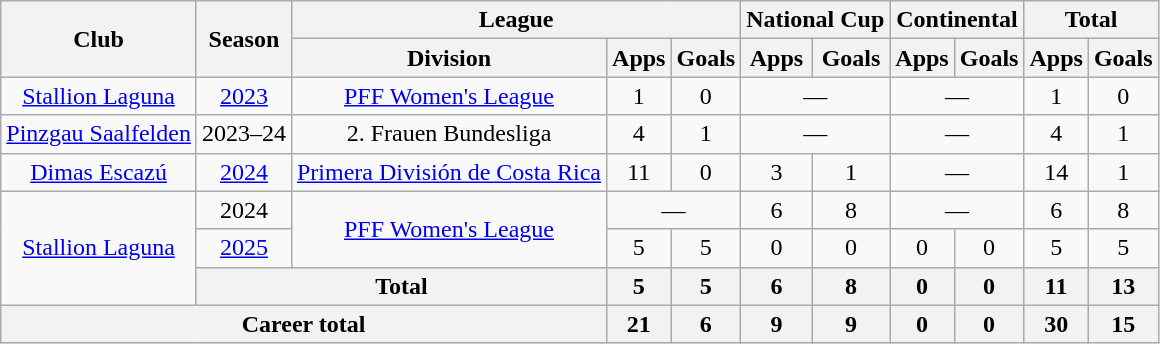<table class="wikitable" style="text-align:center">
<tr>
<th rowspan="2">Club</th>
<th rowspan="2">Season</th>
<th colspan="3">League</th>
<th colspan="2">National Cup</th>
<th colspan="2">Continental</th>
<th colspan="2">Total</th>
</tr>
<tr>
<th>Division</th>
<th>Apps</th>
<th>Goals</th>
<th>Apps</th>
<th>Goals</th>
<th>Apps</th>
<th>Goals</th>
<th>Apps</th>
<th>Goals</th>
</tr>
<tr>
<td><a href='#'>Stallion Laguna</a></td>
<td><a href='#'>2023</a></td>
<td><a href='#'>PFF Women's League</a></td>
<td>1</td>
<td>0</td>
<td colspan="2">—</td>
<td colspan="2">—</td>
<td>1</td>
<td>0</td>
</tr>
<tr>
<td><a href='#'>Pinzgau Saalfelden</a></td>
<td>2023–24</td>
<td>2. Frauen Bundesliga</td>
<td>4</td>
<td>1</td>
<td colspan="2">—</td>
<td colspan="2">—</td>
<td>4</td>
<td>1</td>
</tr>
<tr>
<td><a href='#'>Dimas Escazú</a></td>
<td><a href='#'>2024</a></td>
<td><a href='#'>Primera División de Costa Rica</a></td>
<td>11</td>
<td>0</td>
<td>3</td>
<td>1</td>
<td colspan="2">—</td>
<td>14</td>
<td>1</td>
</tr>
<tr>
<td rowspan="3"><a href='#'>Stallion Laguna</a></td>
<td>2024</td>
<td rowspan="2"><a href='#'>PFF Women's League</a></td>
<td colspan="2">—</td>
<td>6</td>
<td>8</td>
<td colspan="2">—</td>
<td>6</td>
<td>8</td>
</tr>
<tr>
<td><a href='#'>2025</a></td>
<td>5</td>
<td>5</td>
<td>0</td>
<td>0</td>
<td>0</td>
<td>0</td>
<td>5</td>
<td>5</td>
</tr>
<tr>
<th colspan="2">Total</th>
<th>5</th>
<th>5</th>
<th>6</th>
<th>8</th>
<th>0</th>
<th>0</th>
<th>11</th>
<th>13</th>
</tr>
<tr>
<th colspan="3">Career total</th>
<th>21</th>
<th>6</th>
<th>9</th>
<th>9</th>
<th>0</th>
<th>0</th>
<th>30</th>
<th>15</th>
</tr>
</table>
